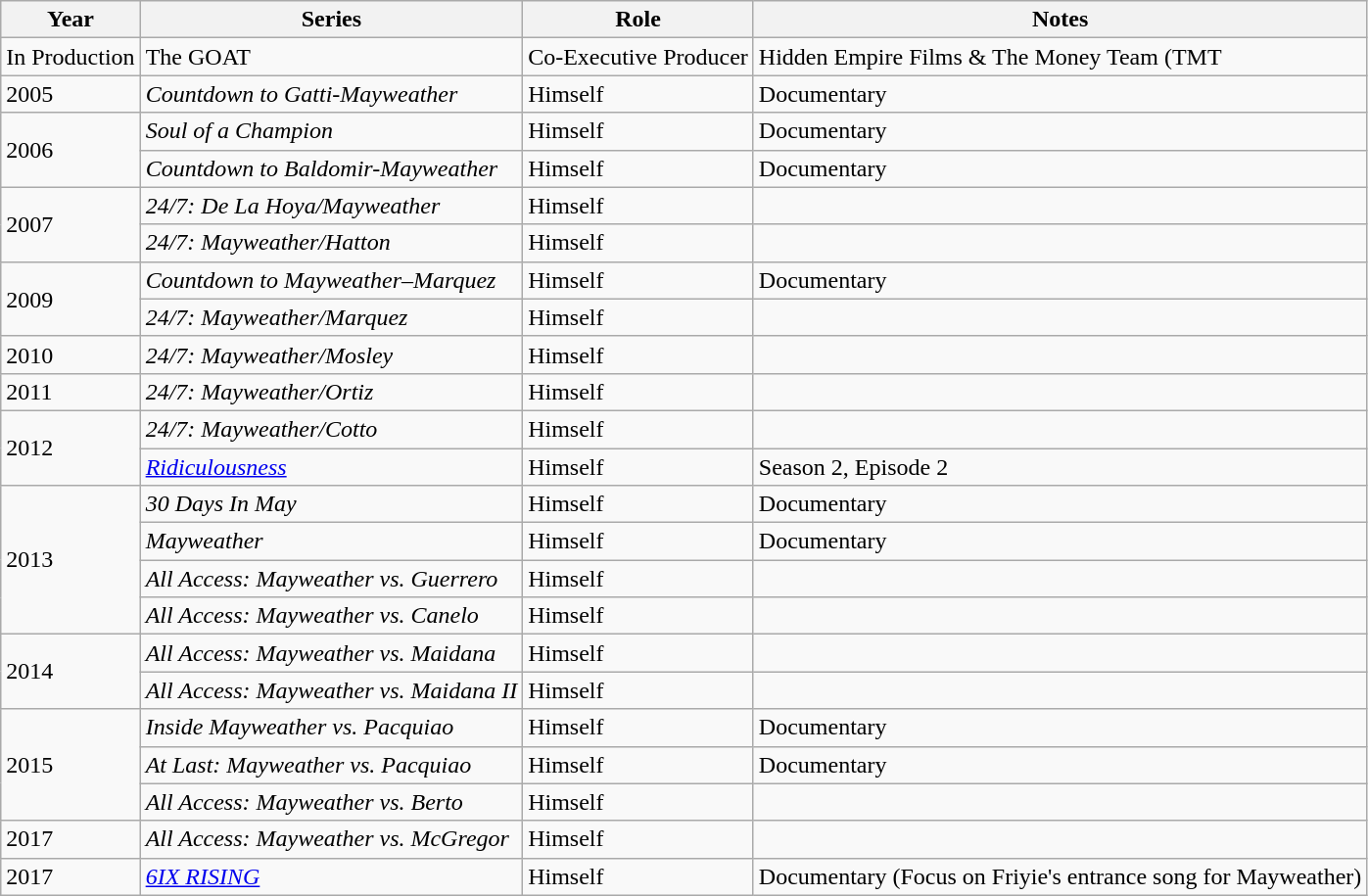<table class="wikitable">
<tr>
<th>Year</th>
<th>Series</th>
<th>Role</th>
<th>Notes</th>
</tr>
<tr>
<td>In Production</td>
<td>The GOAT</td>
<td>Co-Executive Producer</td>
<td>Hidden Empire Films & The Money Team (TMT</td>
</tr>
<tr>
<td>2005</td>
<td><em>Countdown to Gatti-Mayweather</em></td>
<td>Himself</td>
<td>Documentary</td>
</tr>
<tr>
<td rowspan="2">2006</td>
<td><em>Soul of a Champion</em></td>
<td>Himself</td>
<td>Documentary</td>
</tr>
<tr>
<td><em>Countdown to Baldomir-Mayweather</em></td>
<td>Himself</td>
<td>Documentary</td>
</tr>
<tr>
<td rowspan="2">2007</td>
<td><em>24/7: De La Hoya/Mayweather</em></td>
<td>Himself</td>
<td></td>
</tr>
<tr>
<td><em>24/7: Mayweather/Hatton</em></td>
<td>Himself</td>
<td></td>
</tr>
<tr>
<td rowspan="2">2009</td>
<td><em>Countdown to Mayweather–Marquez</em></td>
<td>Himself</td>
<td>Documentary</td>
</tr>
<tr>
<td><em>24/7: Mayweather/Marquez</em></td>
<td>Himself</td>
<td></td>
</tr>
<tr>
<td>2010</td>
<td><em>24/7: Mayweather/Mosley</em></td>
<td>Himself</td>
<td></td>
</tr>
<tr>
<td>2011</td>
<td><em>24/7: Mayweather/Ortiz</em></td>
<td>Himself</td>
<td></td>
</tr>
<tr>
<td rowspan="2">2012</td>
<td><em>24/7: Mayweather/Cotto</em></td>
<td>Himself</td>
<td></td>
</tr>
<tr>
<td><em><a href='#'>Ridiculousness</a></em></td>
<td>Himself</td>
<td>Season 2, Episode 2</td>
</tr>
<tr>
<td rowspan="4">2013</td>
<td><em>30 Days In May</em></td>
<td>Himself</td>
<td>Documentary</td>
</tr>
<tr>
<td><em>Mayweather</em></td>
<td>Himself</td>
<td>Documentary</td>
</tr>
<tr>
<td><em>All Access: Mayweather vs. Guerrero</em></td>
<td>Himself</td>
<td></td>
</tr>
<tr>
<td><em>All Access: Mayweather vs. Canelo</em></td>
<td>Himself</td>
<td></td>
</tr>
<tr>
<td rowspan="2">2014</td>
<td><em>All Access: Mayweather vs. Maidana</em></td>
<td>Himself</td>
<td></td>
</tr>
<tr>
<td><em>All Access: Mayweather vs. Maidana II</em></td>
<td>Himself</td>
<td></td>
</tr>
<tr>
<td rowspan="3">2015</td>
<td><em>Inside Mayweather vs. Pacquiao</em></td>
<td>Himself</td>
<td>Documentary</td>
</tr>
<tr>
<td><em>At Last: Mayweather vs. Pacquiao</em></td>
<td>Himself</td>
<td>Documentary</td>
</tr>
<tr>
<td><em>All Access: Mayweather vs. Berto</em></td>
<td>Himself</td>
<td></td>
</tr>
<tr>
<td>2017</td>
<td><em>All Access: Mayweather vs. McGregor</em></td>
<td>Himself</td>
<td></td>
</tr>
<tr>
<td>2017</td>
<td><em><a href='#'>6IX RISING</a></em></td>
<td>Himself</td>
<td>Documentary (Focus on Friyie's entrance song for Mayweather)</td>
</tr>
</table>
